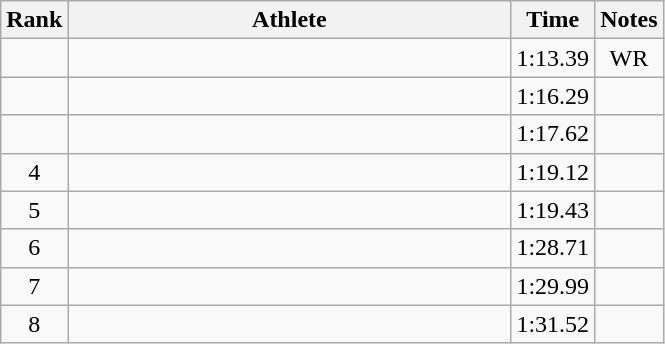<table class="wikitable" style="text-align:center">
<tr>
<th>Rank</th>
<th Style="width:18em">Athlete</th>
<th>Time</th>
<th>Notes</th>
</tr>
<tr>
<td></td>
<td style="text-align:left"></td>
<td>1:13.39</td>
<td>WR</td>
</tr>
<tr>
<td></td>
<td style="text-align:left"></td>
<td>1:16.29</td>
<td></td>
</tr>
<tr>
<td></td>
<td style="text-align:left"></td>
<td>1:17.62</td>
<td></td>
</tr>
<tr>
<td>4</td>
<td style="text-align:left"></td>
<td>1:19.12</td>
<td></td>
</tr>
<tr>
<td>5</td>
<td style="text-align:left"></td>
<td>1:19.43</td>
<td></td>
</tr>
<tr>
<td>6</td>
<td style="text-align:left"></td>
<td>1:28.71</td>
<td></td>
</tr>
<tr>
<td>7</td>
<td style="text-align:left"></td>
<td>1:29.99</td>
<td></td>
</tr>
<tr>
<td>8</td>
<td style="text-align:left"></td>
<td>1:31.52</td>
<td></td>
</tr>
</table>
